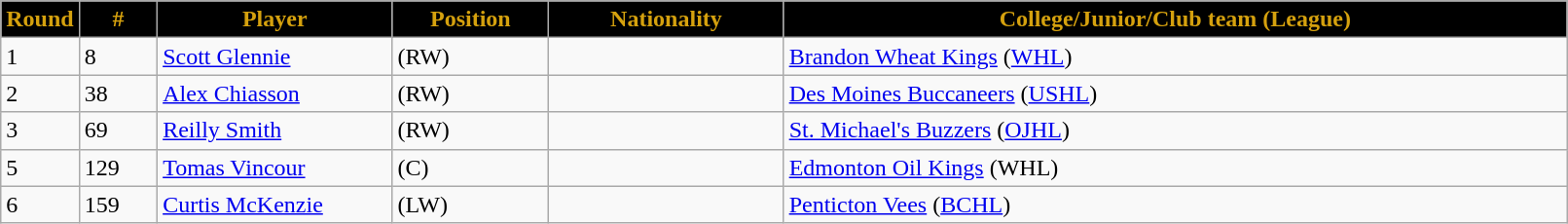<table class="wikitable">
<tr>
<th style="background:black;color:#D5A10E;" width="5%">Round</th>
<th style="background:black;color:#D5A10E;" width="5%">#</th>
<th style="background:black;color:#D5A10E;" width="15%">Player</th>
<th style="background:black;color:#D5A10E;" width="10%">Position</th>
<th style="background:black;color:#D5A10E;" width="15%">Nationality</th>
<th style="background:black;color:#D5A10E;" width="100%">College/Junior/Club team (League)</th>
</tr>
<tr>
<td>1</td>
<td>8</td>
<td><a href='#'>Scott Glennie</a></td>
<td>(RW)</td>
<td></td>
<td><a href='#'>Brandon Wheat Kings</a> (<a href='#'>WHL</a>)</td>
</tr>
<tr>
<td>2</td>
<td>38</td>
<td><a href='#'>Alex Chiasson</a></td>
<td>(RW)</td>
<td></td>
<td><a href='#'>Des Moines Buccaneers</a> (<a href='#'>USHL</a>)</td>
</tr>
<tr>
<td>3</td>
<td>69</td>
<td><a href='#'>Reilly Smith</a></td>
<td>(RW)</td>
<td></td>
<td><a href='#'>St. Michael's Buzzers</a> (<a href='#'>OJHL</a>)</td>
</tr>
<tr>
<td>5</td>
<td>129</td>
<td><a href='#'>Tomas Vincour</a></td>
<td>(C)</td>
<td></td>
<td><a href='#'>Edmonton Oil Kings</a> (WHL)</td>
</tr>
<tr>
<td>6</td>
<td>159</td>
<td><a href='#'>Curtis McKenzie</a></td>
<td>(LW)</td>
<td></td>
<td><a href='#'>Penticton Vees</a> (<a href='#'>BCHL</a>)</td>
</tr>
</table>
